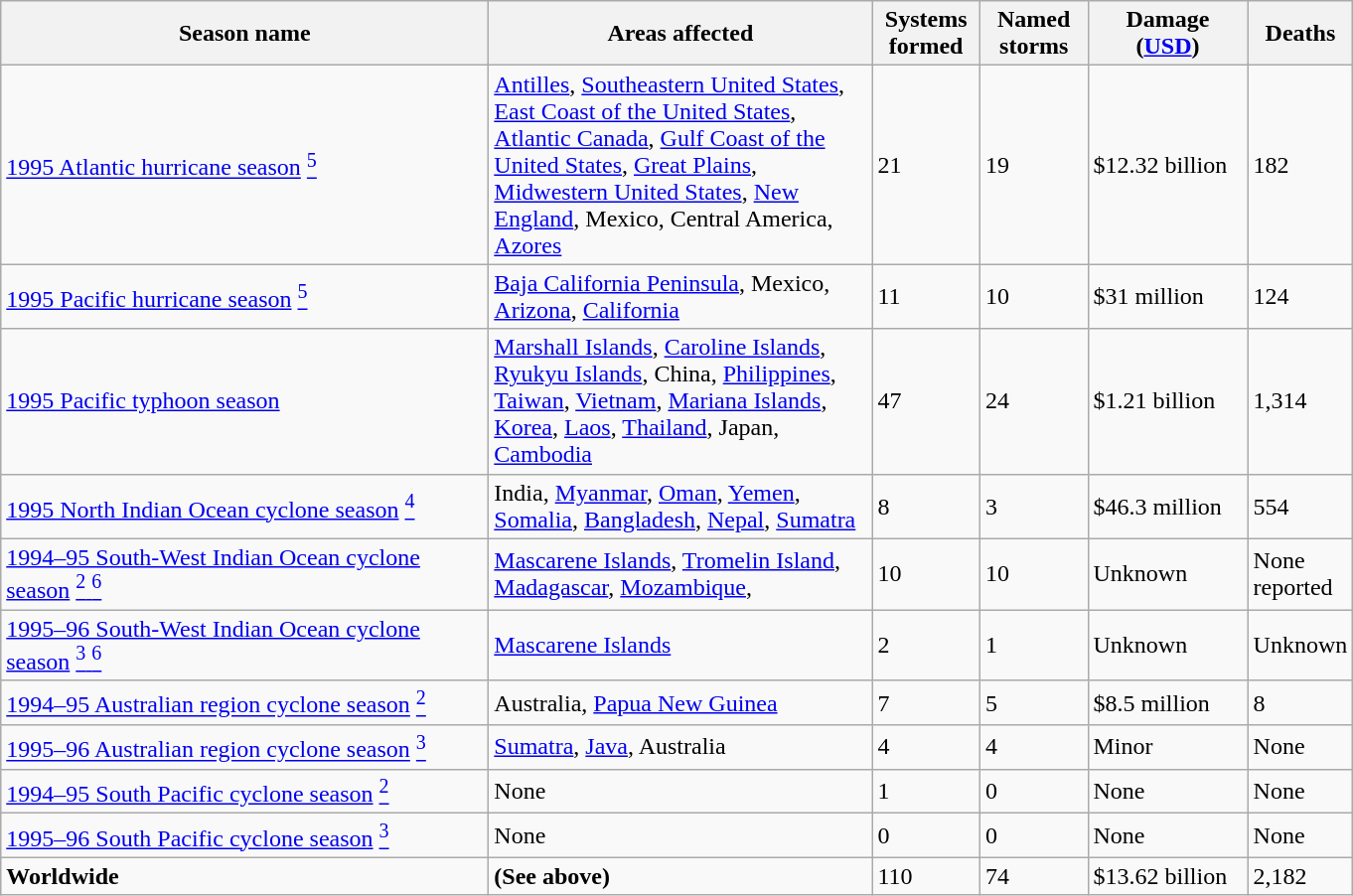<table class="wikitable sortable">
<tr>
<th width="320"><strong>Season name</strong></th>
<th width="250"><strong>Areas affected</strong></th>
<th width="65"><strong>Systems formed</strong></th>
<th width="65"><strong>Named storms</strong></th>
<th width="100"><strong>Damage (<a href='#'>USD</a>)</strong></th>
<th width="50"><strong>Deaths</strong></th>
</tr>
<tr>
<td><a href='#'>1995 Atlantic hurricane season</a> <a href='#'><sup>5</sup></a></td>
<td><a href='#'>Antilles</a>, <a href='#'>Southeastern United States</a>, <a href='#'>East Coast of the United States</a>, <a href='#'>Atlantic Canada</a>, <a href='#'>Gulf Coast of the United States</a>, <a href='#'>Great Plains</a>, <a href='#'>Midwestern United States</a>, <a href='#'>New England</a>, Mexico, Central America, <a href='#'>Azores</a></td>
<td>21</td>
<td>19</td>
<td>$12.32 billion</td>
<td>182</td>
</tr>
<tr>
<td><a href='#'>1995 Pacific hurricane season</a> <a href='#'><sup>5</sup></a></td>
<td><a href='#'>Baja California Peninsula</a>, Mexico, <a href='#'>Arizona</a>, <a href='#'>California</a></td>
<td>11</td>
<td>10</td>
<td>$31 million</td>
<td>124</td>
</tr>
<tr>
<td><a href='#'>1995 Pacific typhoon season</a></td>
<td><a href='#'>Marshall Islands</a>, <a href='#'>Caroline Islands</a>, <a href='#'>Ryukyu Islands</a>, China, <a href='#'>Philippines</a>, <a href='#'>Taiwan</a>, <a href='#'>Vietnam</a>, <a href='#'>Mariana Islands</a>, <a href='#'>Korea</a>, <a href='#'>Laos</a>, <a href='#'>Thailand</a>, Japan, <a href='#'>Cambodia</a></td>
<td>47</td>
<td>24</td>
<td>$1.21 billion</td>
<td>1,314</td>
</tr>
<tr>
<td><a href='#'>1995 North Indian Ocean cyclone season</a> <a href='#'><sup>4</sup></a></td>
<td>India, <a href='#'>Myanmar</a>, <a href='#'>Oman</a>, <a href='#'>Yemen</a>, <a href='#'>Somalia</a>, <a href='#'>Bangladesh</a>, <a href='#'>Nepal</a>, <a href='#'>Sumatra</a></td>
<td>8</td>
<td>3</td>
<td>$46.3 million</td>
<td>554</td>
</tr>
<tr>
<td><a href='#'>1994–95 South-West Indian Ocean cyclone season</a> <a href='#'><sup>2</sup> <sup>6</sup></a></td>
<td><a href='#'>Mascarene Islands</a>, <a href='#'>Tromelin Island</a>, <a href='#'>Madagascar</a>, <a href='#'>Mozambique</a>,</td>
<td>10</td>
<td>10</td>
<td>Unknown</td>
<td>None reported</td>
</tr>
<tr>
<td><a href='#'>1995–96 South-West Indian Ocean cyclone season</a> <a href='#'><sup>3</sup> <sup>6</sup></a></td>
<td><a href='#'>Mascarene Islands</a></td>
<td>2</td>
<td>1</td>
<td>Unknown</td>
<td>Unknown</td>
</tr>
<tr>
<td><a href='#'>1994–95 Australian region cyclone season</a> <a href='#'><sup>2</sup></a></td>
<td>Australia, <a href='#'>Papua New Guinea</a></td>
<td>7</td>
<td>5</td>
<td>$8.5 million</td>
<td>8</td>
</tr>
<tr>
<td><a href='#'>1995–96 Australian region cyclone season</a> <a href='#'><sup>3</sup></a></td>
<td><a href='#'>Sumatra</a>, <a href='#'>Java</a>, Australia</td>
<td>4</td>
<td>4</td>
<td>Minor</td>
<td>None</td>
</tr>
<tr>
<td><a href='#'>1994–95 South Pacific cyclone season</a> <a href='#'><sup>2</sup></a></td>
<td>None</td>
<td>1</td>
<td>0</td>
<td>None</td>
<td>None</td>
</tr>
<tr>
<td><a href='#'>1995–96 South Pacific cyclone season</a> <a href='#'><sup>3</sup></a></td>
<td>None</td>
<td>0</td>
<td>0</td>
<td>None</td>
<td>None</td>
</tr>
<tr>
<td><strong>Worldwide</strong></td>
<td><strong>(See above)</strong></td>
<td>110</td>
<td>74</td>
<td>$13.62 billion</td>
<td>2,182</td>
</tr>
</table>
